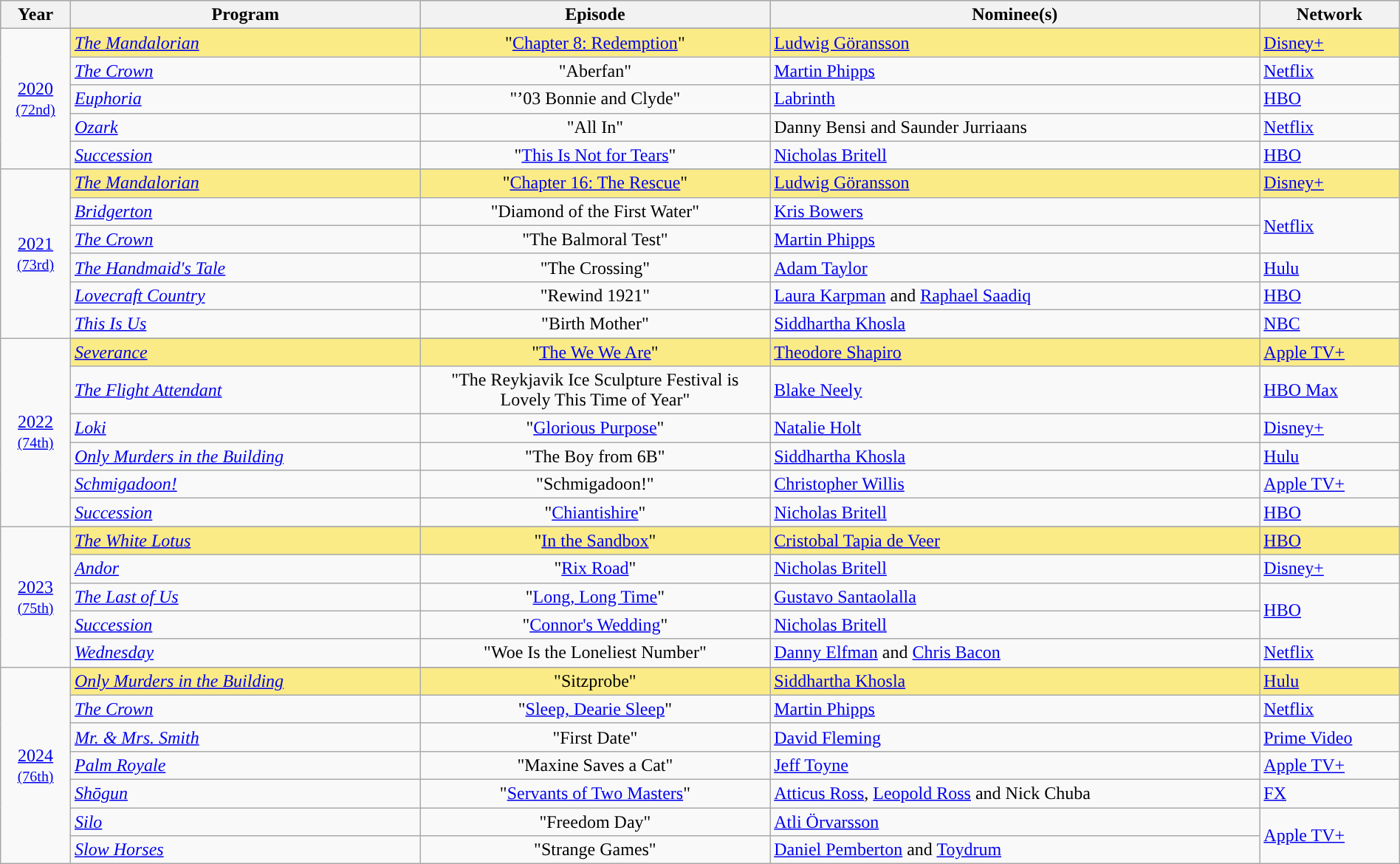<table class="wikitable" style="width:100%">
<tr bgcolor="#bebebe">
<th width="5%">Year</th>
<th width="25%">Program</th>
<th width="25%">Episode</th>
<th width="35%">Nominee(s)</th>
<th width="10%">Network</th>
</tr>
<tr>
<td rowspan=6 style="text-align:center"><a href='#'>2020</a><br><small><a href='#'>(72nd)</a></small><br></td>
</tr>
<tr style="background:#FAEB86">
<td><em><a href='#'>The Mandalorian</a></em></td>
<td align=center>"<a href='#'>Chapter 8: Redemption</a>"</td>
<td><a href='#'>Ludwig Göransson</a></td>
<td><a href='#'>Disney+</a></td>
</tr>
<tr>
<td><em><a href='#'>The Crown</a></em></td>
<td align=center>"Aberfan"</td>
<td><a href='#'>Martin Phipps</a></td>
<td><a href='#'>Netflix</a></td>
</tr>
<tr>
<td><em><a href='#'>Euphoria</a></em></td>
<td align=center>"’03 Bonnie and Clyde"</td>
<td><a href='#'>Labrinth</a></td>
<td><a href='#'>HBO</a></td>
</tr>
<tr>
<td><em><a href='#'>Ozark</a></em></td>
<td align=center>"All In"</td>
<td>Danny Bensi and Saunder Jurriaans</td>
<td><a href='#'>Netflix</a></td>
</tr>
<tr>
<td><em><a href='#'>Succession</a></em></td>
<td align=center>"<a href='#'>This Is Not for Tears</a>"</td>
<td><a href='#'>Nicholas Britell</a></td>
<td><a href='#'>HBO</a></td>
</tr>
<tr>
<td rowspan="7" style="text-align:center"><a href='#'>2021</a><br><small><a href='#'>(73rd)</a></small><br></td>
</tr>
<tr style="background:#FAEB86">
<td><em><a href='#'>The Mandalorian</a></em></td>
<td align=center>"<a href='#'>Chapter 16: The Rescue</a>"</td>
<td><a href='#'>Ludwig Göransson</a></td>
<td><a href='#'>Disney+</a></td>
</tr>
<tr>
<td><em><a href='#'>Bridgerton</a></em></td>
<td align=center>"Diamond of the First Water"</td>
<td><a href='#'>Kris Bowers</a></td>
<td rowspan=2><a href='#'>Netflix</a></td>
</tr>
<tr>
<td><em><a href='#'>The Crown</a></em></td>
<td align=center>"The Balmoral Test"</td>
<td><a href='#'>Martin Phipps</a></td>
</tr>
<tr>
<td><em><a href='#'>The Handmaid's Tale</a></em></td>
<td align=center>"The Crossing"</td>
<td><a href='#'>Adam Taylor</a></td>
<td><a href='#'>Hulu</a></td>
</tr>
<tr>
<td><em><a href='#'>Lovecraft Country</a></em></td>
<td align=center>"Rewind 1921"</td>
<td><a href='#'>Laura Karpman</a> and <a href='#'>Raphael Saadiq</a></td>
<td><a href='#'>HBO</a></td>
</tr>
<tr>
<td><em><a href='#'>This Is Us</a></em></td>
<td align=center>"Birth Mother"</td>
<td><a href='#'>Siddhartha Khosla</a></td>
<td><a href='#'>NBC</a></td>
</tr>
<tr>
<td rowspan="7" style="text-align:center"><a href='#'>2022</a><br><small><a href='#'>(74th)</a></small><br></td>
</tr>
<tr style="background:#FAEB86">
<td><em><a href='#'>Severance</a></em></td>
<td align=center>"<a href='#'>The We We Are</a>"</td>
<td><a href='#'>Theodore Shapiro</a></td>
<td><a href='#'>Apple TV+</a></td>
</tr>
<tr>
<td><em><a href='#'>The Flight Attendant</a></em></td>
<td align=center>"The Reykjavik Ice Sculpture Festival is Lovely This Time of Year"</td>
<td><a href='#'>Blake Neely</a></td>
<td><a href='#'>HBO Max</a></td>
</tr>
<tr>
<td><em><a href='#'>Loki</a></em></td>
<td align=center>"<a href='#'>Glorious Purpose</a>"</td>
<td><a href='#'>Natalie Holt</a></td>
<td><a href='#'>Disney+</a></td>
</tr>
<tr>
<td><em><a href='#'>Only Murders in the Building</a></em></td>
<td align=center>"The Boy from 6B"</td>
<td><a href='#'>Siddhartha Khosla</a></td>
<td><a href='#'>Hulu</a></td>
</tr>
<tr>
<td><em><a href='#'>Schmigadoon!</a></em></td>
<td align=center>"Schmigadoon!"</td>
<td><a href='#'>Christopher Willis</a></td>
<td><a href='#'>Apple TV+</a></td>
</tr>
<tr>
<td><em><a href='#'>Succession</a></em></td>
<td align=center>"<a href='#'>Chiantishire</a>"</td>
<td><a href='#'>Nicholas Britell</a></td>
<td><a href='#'>HBO</a></td>
</tr>
<tr>
<td rowspan="6" style="text-align:center"><a href='#'>2023</a><br><small><a href='#'>(75th)</a></small><br></td>
</tr>
<tr style="background:#FAEB86">
<td><em><a href='#'>The White Lotus</a></em></td>
<td align=center>"<a href='#'>In the Sandbox</a>"</td>
<td><a href='#'>Cristobal Tapia de Veer</a></td>
<td><a href='#'>HBO</a></td>
</tr>
<tr>
<td><em><a href='#'>Andor</a></em></td>
<td align=center>"<a href='#'>Rix Road</a>"</td>
<td><a href='#'>Nicholas Britell</a></td>
<td><a href='#'>Disney+</a></td>
</tr>
<tr>
<td><em><a href='#'>The Last of Us</a></em></td>
<td align=center>"<a href='#'>Long, Long Time</a>"</td>
<td><a href='#'>Gustavo Santaolalla</a></td>
<td rowspan="2"><a href='#'>HBO</a></td>
</tr>
<tr>
<td><em><a href='#'>Succession</a></em></td>
<td align=center>"<a href='#'>Connor's Wedding</a>"</td>
<td><a href='#'>Nicholas Britell</a></td>
</tr>
<tr>
<td><em><a href='#'>Wednesday</a></em></td>
<td align=center>"Woe Is the Loneliest Number"</td>
<td><a href='#'>Danny Elfman</a> and <a href='#'>Chris Bacon</a></td>
<td><a href='#'>Netflix</a></td>
</tr>
<tr>
<td rowspan="8" style="text-align:center"><a href='#'>2024</a><br><small><a href='#'>(76th)</a></small><br></td>
</tr>
<tr style="background:#FAEB86">
<td><em><a href='#'>Only Murders in the Building</a></em></td>
<td align=center>"Sitzprobe"</td>
<td><a href='#'>Siddhartha Khosla</a></td>
<td><a href='#'>Hulu</a></td>
</tr>
<tr>
<td><em><a href='#'>The Crown</a></em></td>
<td align=center>"<a href='#'>Sleep, Dearie Sleep</a>"</td>
<td><a href='#'>Martin Phipps</a></td>
<td><a href='#'>Netflix</a></td>
</tr>
<tr>
<td><em><a href='#'>Mr. & Mrs. Smith</a></em></td>
<td align=center>"First Date"</td>
<td><a href='#'>David Fleming</a></td>
<td><a href='#'>Prime Video</a></td>
</tr>
<tr>
<td><em><a href='#'>Palm Royale</a></em></td>
<td align=center>"Maxine Saves a Cat"</td>
<td><a href='#'>Jeff Toyne</a></td>
<td><a href='#'>Apple TV+</a></td>
</tr>
<tr>
<td><em><a href='#'>Shōgun</a></em></td>
<td align=center>"<a href='#'>Servants of Two Masters</a>"</td>
<td><a href='#'>Atticus Ross</a>, <a href='#'>Leopold Ross</a> and Nick Chuba</td>
<td><a href='#'>FX</a></td>
</tr>
<tr>
<td><em><a href='#'>Silo</a></em></td>
<td align=center>"Freedom Day"</td>
<td><a href='#'>Atli Örvarsson</a></td>
<td rowspan="2"><a href='#'>Apple TV+</a></td>
</tr>
<tr>
<td><em><a href='#'>Slow Horses</a></em></td>
<td align=center>"Strange Games"</td>
<td><a href='#'>Daniel Pemberton</a> and <a href='#'>Toydrum</a></td>
</tr>
</table>
